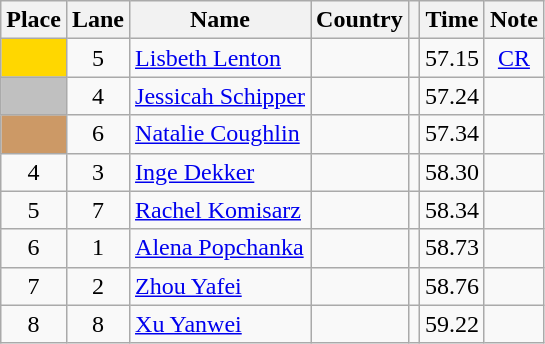<table class="wikitable" style="text-align:center">
<tr>
<th>Place</th>
<th>Lane</th>
<th>Name</th>
<th>Country</th>
<th></th>
<th>Time</th>
<th>Note</th>
</tr>
<tr>
<td bgcolor=gold></td>
<td>5</td>
<td align=left><a href='#'>Lisbeth Lenton</a></td>
<td align=left></td>
<td></td>
<td>57.15</td>
<td><a href='#'>CR</a></td>
</tr>
<tr>
<td bgcolor=silver></td>
<td>4</td>
<td align=left><a href='#'>Jessicah Schipper</a></td>
<td align=left></td>
<td></td>
<td>57.24</td>
<td></td>
</tr>
<tr>
<td bgcolor=cc9966></td>
<td>6</td>
<td align=left><a href='#'>Natalie Coughlin</a></td>
<td align=left></td>
<td></td>
<td>57.34</td>
<td></td>
</tr>
<tr>
<td>4</td>
<td>3</td>
<td align=left><a href='#'>Inge Dekker</a></td>
<td align=left></td>
<td></td>
<td>58.30</td>
<td></td>
</tr>
<tr>
<td>5</td>
<td>7</td>
<td align=left><a href='#'>Rachel Komisarz</a></td>
<td align=left></td>
<td></td>
<td>58.34</td>
<td></td>
</tr>
<tr>
<td>6</td>
<td>1</td>
<td align=left><a href='#'>Alena Popchanka</a></td>
<td align=left></td>
<td></td>
<td>58.73</td>
<td></td>
</tr>
<tr>
<td>7</td>
<td>2</td>
<td align=left><a href='#'>Zhou Yafei</a></td>
<td align=left></td>
<td></td>
<td>58.76</td>
<td></td>
</tr>
<tr>
<td>8</td>
<td>8</td>
<td align=left><a href='#'>Xu Yanwei</a></td>
<td align=left></td>
<td></td>
<td>59.22</td>
<td></td>
</tr>
</table>
